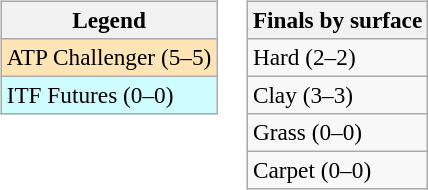<table>
<tr valign=top>
<td><br><table class=wikitable style=font-size:97%>
<tr>
<th>Legend</th>
</tr>
<tr bgcolor=moccasin>
<td>ATP Challenger (5–5)</td>
</tr>
<tr bgcolor=cffcff>
<td>ITF Futures (0–0)</td>
</tr>
</table>
</td>
<td><br><table class=wikitable style=font-size:97%>
<tr>
<th>Finals by surface</th>
</tr>
<tr>
<td>Hard (2–2)</td>
</tr>
<tr>
<td>Clay (3–3)</td>
</tr>
<tr>
<td>Grass (0–0)</td>
</tr>
<tr>
<td>Carpet (0–0)</td>
</tr>
</table>
</td>
</tr>
</table>
